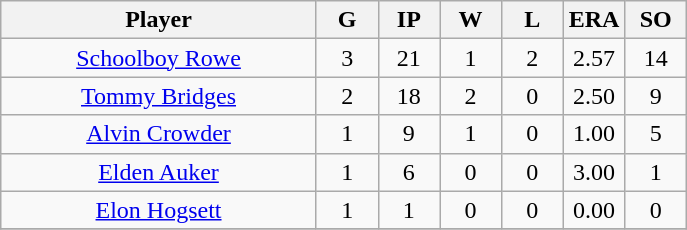<table class="wikitable sortable">
<tr>
<th bgcolor="#DDDDFF" width="46%">Player</th>
<th bgcolor="#DDDDFF" width="9%">G</th>
<th bgcolor="#DDDDFF" width="9%">IP</th>
<th bgcolor="#DDDDFF" width="9%">W</th>
<th bgcolor="#DDDDFF" width="9%">L</th>
<th bgcolor="#DDDDFF" width="9%">ERA</th>
<th bgcolor="#DDDDFF" width="9%">SO</th>
</tr>
<tr align="center">
<td><a href='#'>Schoolboy Rowe</a></td>
<td>3</td>
<td>21</td>
<td>1</td>
<td>2</td>
<td>2.57</td>
<td>14</td>
</tr>
<tr align="center">
<td><a href='#'>Tommy Bridges</a></td>
<td>2</td>
<td>18</td>
<td>2</td>
<td>0</td>
<td>2.50</td>
<td>9</td>
</tr>
<tr align="center">
<td><a href='#'>Alvin Crowder</a></td>
<td>1</td>
<td>9</td>
<td>1</td>
<td>0</td>
<td>1.00</td>
<td>5</td>
</tr>
<tr align="center">
<td><a href='#'>Elden Auker</a></td>
<td>1</td>
<td>6</td>
<td>0</td>
<td>0</td>
<td>3.00</td>
<td>1</td>
</tr>
<tr align="center">
<td><a href='#'>Elon Hogsett</a></td>
<td>1</td>
<td>1</td>
<td>0</td>
<td>0</td>
<td>0.00</td>
<td>0</td>
</tr>
<tr>
</tr>
</table>
